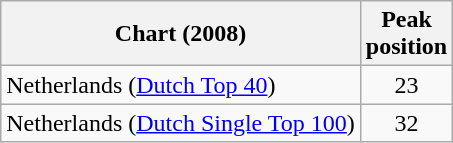<table class="wikitable">
<tr>
<th>Chart (2008)</th>
<th>Peak<br>position</th>
</tr>
<tr>
<td>Netherlands (<a href='#'>Dutch Top 40</a>)</td>
<td style="text-align:center;">23</td>
</tr>
<tr>
<td>Netherlands (<a href='#'>Dutch Single Top 100</a>)</td>
<td style="text-align:center;">32</td>
</tr>
</table>
